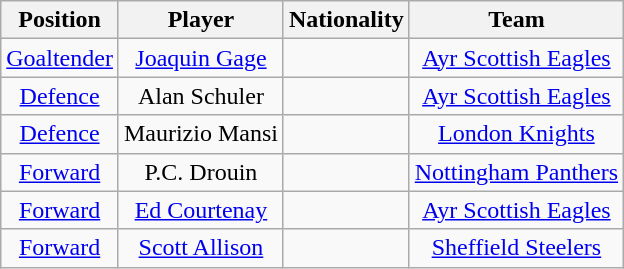<table class="wikitable">
<tr>
<th>Position</th>
<th>Player</th>
<th>Nationality</th>
<th>Team</th>
</tr>
<tr align="center">
<td><a href='#'>Goaltender</a></td>
<td><a href='#'>Joaquin Gage</a></td>
<td></td>
<td><a href='#'>Ayr Scottish Eagles</a></td>
</tr>
<tr align="center">
<td><a href='#'>Defence</a></td>
<td>Alan Schuler</td>
<td></td>
<td><a href='#'>Ayr Scottish Eagles</a></td>
</tr>
<tr align="center">
<td><a href='#'>Defence</a></td>
<td>Maurizio Mansi</td>
<td></td>
<td><a href='#'>London Knights</a></td>
</tr>
<tr align="center">
<td><a href='#'>Forward</a></td>
<td>P.C. Drouin</td>
<td></td>
<td><a href='#'>Nottingham Panthers</a></td>
</tr>
<tr align="center">
<td><a href='#'>Forward</a></td>
<td><a href='#'>Ed Courtenay</a></td>
<td></td>
<td><a href='#'>Ayr Scottish Eagles</a></td>
</tr>
<tr align="center">
<td><a href='#'>Forward</a></td>
<td><a href='#'>Scott Allison</a></td>
<td></td>
<td><a href='#'>Sheffield Steelers</a></td>
</tr>
</table>
